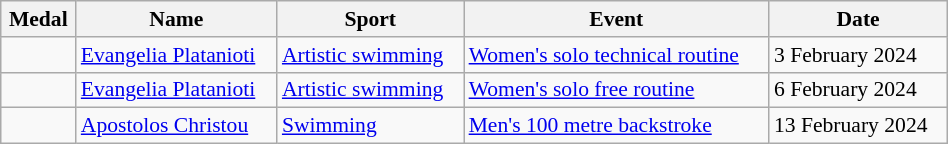<table class="wikitable sortable" style="font-size:90%; width:50%;">
<tr>
<th>Medal</th>
<th>Name</th>
<th>Sport</th>
<th>Event</th>
<th>Date</th>
</tr>
<tr>
<td></td>
<td><a href='#'>Evangelia Platanioti</a></td>
<td><a href='#'>Artistic swimming</a></td>
<td><a href='#'>Women's solo technical routine</a></td>
<td>3 February 2024</td>
</tr>
<tr>
<td></td>
<td><a href='#'>Evangelia Platanioti</a></td>
<td><a href='#'>Artistic swimming</a></td>
<td><a href='#'>Women's solo free routine</a></td>
<td>6 February 2024</td>
</tr>
<tr>
<td></td>
<td><a href='#'>Apostolos Christou</a></td>
<td><a href='#'>Swimming</a></td>
<td><a href='#'>Men's 100 metre backstroke</a></td>
<td>13 February 2024</td>
</tr>
</table>
